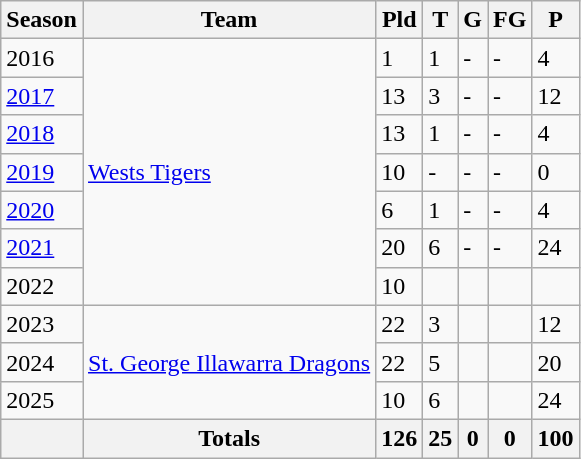<table class="wikitable">
<tr>
<th>Season</th>
<th>Team</th>
<th>Pld</th>
<th>T</th>
<th>G</th>
<th>FG</th>
<th>P</th>
</tr>
<tr>
<td>2016</td>
<td rowspan="7"> <a href='#'>Wests Tigers</a></td>
<td>1</td>
<td>1</td>
<td>-</td>
<td>-</td>
<td>4</td>
</tr>
<tr>
<td><a href='#'>2017</a></td>
<td>13</td>
<td>3</td>
<td>-</td>
<td>-</td>
<td>12</td>
</tr>
<tr>
<td><a href='#'>2018</a></td>
<td>13</td>
<td>1</td>
<td>-</td>
<td>-</td>
<td>4</td>
</tr>
<tr>
<td><a href='#'>2019</a></td>
<td>10</td>
<td>-</td>
<td>-</td>
<td>-</td>
<td>0</td>
</tr>
<tr>
<td><a href='#'>2020</a></td>
<td>6</td>
<td>1</td>
<td>-</td>
<td>-</td>
<td>4</td>
</tr>
<tr>
<td><a href='#'>2021</a></td>
<td>20</td>
<td>6</td>
<td>-</td>
<td>-</td>
<td>24</td>
</tr>
<tr>
<td>2022</td>
<td>10</td>
<td></td>
<td></td>
<td></td>
<td></td>
</tr>
<tr>
<td>2023</td>
<td rowspan="3"> <a href='#'>St. George Illawarra Dragons</a></td>
<td>22</td>
<td>3</td>
<td></td>
<td></td>
<td>12</td>
</tr>
<tr>
<td>2024</td>
<td>22</td>
<td>5</td>
<td></td>
<td></td>
<td>20</td>
</tr>
<tr>
<td>2025</td>
<td>10</td>
<td>6</td>
<td></td>
<td></td>
<td>24</td>
</tr>
<tr>
<th></th>
<th>Totals</th>
<th>126</th>
<th>25</th>
<th>0</th>
<th>0</th>
<th>100</th>
</tr>
</table>
